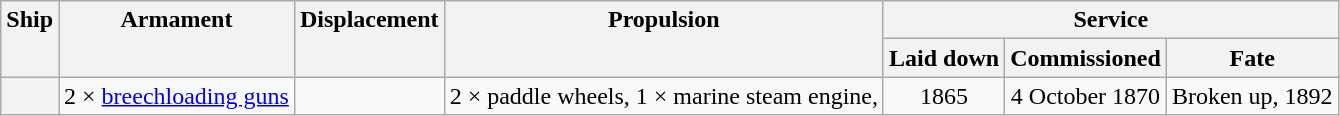<table class="wikitable plainrowheaders" style="text-align: center;">
<tr valign="top">
<th scope="col" rowspan="2">Ship</th>
<th scope="col" rowspan="2">Armament</th>
<th scope="col" rowspan="2">Displacement</th>
<th scope="col" rowspan="2">Propulsion</th>
<th scope="col" colspan="3">Service</th>
</tr>
<tr valign="top">
<th scope="col">Laid down</th>
<th scope="col">Commissioned</th>
<th scope="col">Fate</th>
</tr>
<tr valign="center">
<th scope="row"></th>
<td>2 ×  <a href='#'>breechloading guns</a></td>
<td></td>
<td>2 × paddle wheels, 1 × marine steam engine, </td>
<td>1865</td>
<td>4 October 1870</td>
<td>Broken up, 1892</td>
</tr>
</table>
